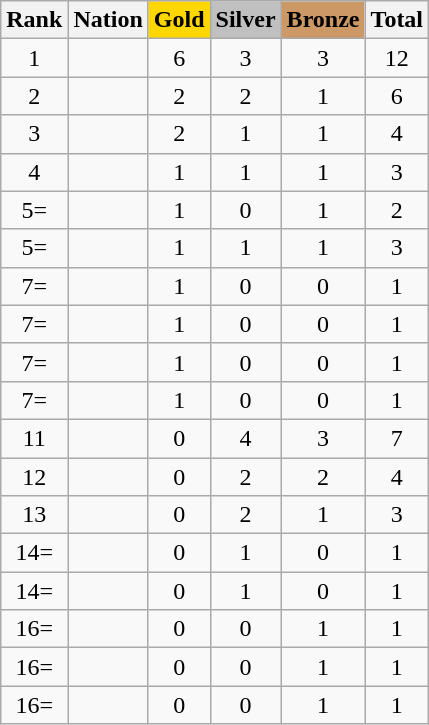<table class="wikitable sortable" style="text-align:center">
<tr>
<th>Rank</th>
<th>Nation</th>
<th style="background-color:gold">Gold</th>
<th style="background-color:silver">Silver</th>
<th style="background-color:#cc9966">Bronze</th>
<th>Total</th>
</tr>
<tr>
<td>1</td>
<td align=left></td>
<td>6</td>
<td>3</td>
<td>3</td>
<td>12</td>
</tr>
<tr>
<td>2</td>
<td align=left></td>
<td>2</td>
<td>2</td>
<td>1</td>
<td>6</td>
</tr>
<tr>
<td>3</td>
<td align=left></td>
<td>2</td>
<td>1</td>
<td>1</td>
<td>4</td>
</tr>
<tr>
<td>4</td>
<td align=left></td>
<td>1</td>
<td>1</td>
<td>1</td>
<td>3</td>
</tr>
<tr>
<td>5=</td>
<td align=left></td>
<td>1</td>
<td>0</td>
<td>1</td>
<td>2</td>
</tr>
<tr>
<td>5=</td>
<td align=left></td>
<td>1</td>
<td>1</td>
<td>1</td>
<td>3</td>
</tr>
<tr>
<td>7=</td>
<td align=left></td>
<td>1</td>
<td>0</td>
<td>0</td>
<td>1</td>
</tr>
<tr>
<td>7=</td>
<td align=left></td>
<td>1</td>
<td>0</td>
<td>0</td>
<td>1</td>
</tr>
<tr>
<td>7=</td>
<td align=left></td>
<td>1</td>
<td>0</td>
<td>0</td>
<td>1</td>
</tr>
<tr>
<td>7=</td>
<td align=left></td>
<td>1</td>
<td>0</td>
<td>0</td>
<td>1</td>
</tr>
<tr>
<td>11</td>
<td align=left></td>
<td>0</td>
<td>4</td>
<td>3</td>
<td>7</td>
</tr>
<tr>
<td>12</td>
<td align=left></td>
<td>0</td>
<td>2</td>
<td>2</td>
<td>4</td>
</tr>
<tr>
<td>13</td>
<td align=left></td>
<td>0</td>
<td>2</td>
<td>1</td>
<td>3</td>
</tr>
<tr>
<td>14=</td>
<td align=left></td>
<td>0</td>
<td>1</td>
<td>0</td>
<td>1</td>
</tr>
<tr>
<td>14=</td>
<td align=left></td>
<td>0</td>
<td>1</td>
<td>0</td>
<td>1</td>
</tr>
<tr>
<td>16=</td>
<td align=left></td>
<td>0</td>
<td>0</td>
<td>1</td>
<td>1</td>
</tr>
<tr>
<td>16=</td>
<td align=left></td>
<td>0</td>
<td>0</td>
<td>1</td>
<td>1</td>
</tr>
<tr>
<td>16=</td>
<td align=left></td>
<td>0</td>
<td>0</td>
<td>1</td>
<td>1</td>
</tr>
</table>
